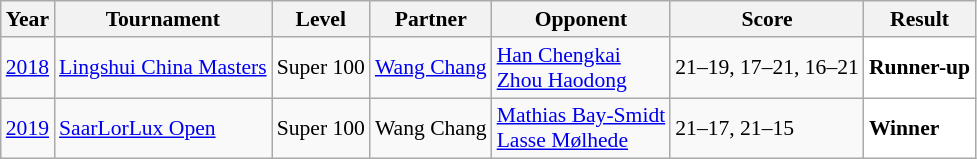<table class="sortable wikitable" style="font-size: 90%;">
<tr>
<th>Year</th>
<th>Tournament</th>
<th>Level</th>
<th>Partner</th>
<th>Opponent</th>
<th>Score</th>
<th>Result</th>
</tr>
<tr>
<td align="center"><a href='#'>2018</a></td>
<td align="left"><a href='#'>Lingshui China Masters</a></td>
<td align="left">Super 100</td>
<td align="left"> <a href='#'>Wang Chang</a></td>
<td align="left"> <a href='#'>Han Chengkai</a><br> <a href='#'>Zhou Haodong</a></td>
<td align="left">21–19, 17–21, 16–21</td>
<td style="text-align:left; background:white"> <strong>Runner-up</strong></td>
</tr>
<tr>
<td align="center"><a href='#'>2019</a></td>
<td align="left"><a href='#'>SaarLorLux Open</a></td>
<td align="left">Super 100</td>
<td align="left"> Wang Chang</td>
<td align="left"> <a href='#'>Mathias Bay-Smidt</a><br> <a href='#'>Lasse Mølhede</a></td>
<td align="left">21–17, 21–15</td>
<td style="text-align:left; background:white"> <strong>Winner</strong></td>
</tr>
</table>
